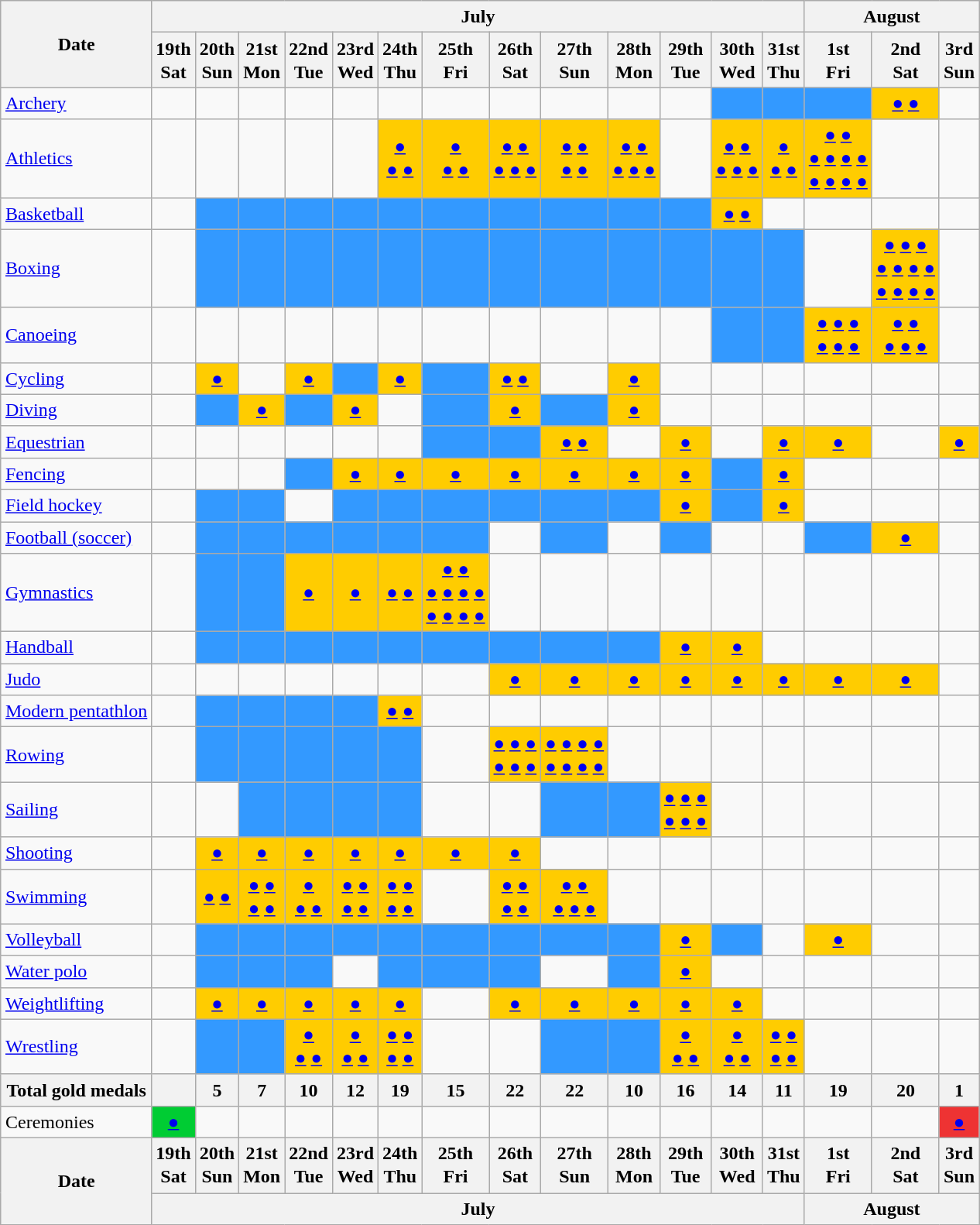<table class="wikitable" style="margin:0.5em auto; line-height:1.25em;">
<tr>
<th rowspan=2>Date</th>
<th colspan=13>July</th>
<th colspan=3>August</th>
</tr>
<tr>
<th>19th<br>Sat</th>
<th>20th<br>Sun</th>
<th>21st<br>Mon</th>
<th>22nd<br>Tue</th>
<th>23rd<br>Wed</th>
<th>24th<br>Thu</th>
<th>25th<br>Fri</th>
<th>26th<br>Sat</th>
<th>27th<br>Sun</th>
<th>28th<br>Mon</th>
<th>29th<br>Tue</th>
<th>30th<br>Wed</th>
<th>31st<br>Thu</th>
<th>1st<br>Fri</th>
<th>2nd<br>Sat</th>
<th>3rd<br>Sun</th>
</tr>
<tr style="text-align:center;">
<td style="text-align:left;"><a href='#'>Archery</a></td>
<td></td>
<td></td>
<td></td>
<td></td>
<td></td>
<td></td>
<td></td>
<td></td>
<td></td>
<td></td>
<td></td>
<td style="background:#39f;"></td>
<td style="background:#39f;"></td>
<td style="background:#39f;"></td>
<td style="background:#fc0;"><a href='#'>●</a> <a href='#'>●</a></td>
<td></td>
</tr>
<tr style="text-align:center;">
<td style="text-align:left;"><a href='#'>Athletics</a></td>
<td></td>
<td></td>
<td></td>
<td></td>
<td></td>
<td style="background:#fc0;"><span><a href='#'>●</a><br><a href='#'>●</a> <a href='#'>●</a></span></td>
<td style="background:#fc0;"><span><a href='#'>●</a><br><a href='#'>●</a> <a href='#'>●</a></span></td>
<td style="background:#fc0;"><span><a href='#'>●</a> <a href='#'>●</a><br><a href='#'>●</a> <a href='#'>●</a> <a href='#'>●</a></span></td>
<td style="background:#fc0;"><span><a href='#'>●</a> <a href='#'>●</a><br><a href='#'>●</a> <a href='#'>●</a></span></td>
<td style="background:#fc0;"><span><a href='#'>●</a> <a href='#'>●</a><br><a href='#'>●</a> <a href='#'>●</a> <a href='#'>●</a></span></td>
<td></td>
<td style="background:#fc0;"><span><a href='#'>●</a> <a href='#'>●</a><br><a href='#'>●</a> <a href='#'>●</a> <a href='#'>●</a></span></td>
<td style="background:#fc0;"><span><a href='#'>●</a><br><a href='#'>●</a> <a href='#'>●</a></span></td>
<td style="background:#fc0;"><span><a href='#'>●</a> <a href='#'>●</a><br><a href='#'>●</a> <a href='#'>●</a> <a href='#'>●</a> <a href='#'>●</a><br><a href='#'>●</a> <a href='#'>●</a> <a href='#'>●</a> <a href='#'>●</a></span></td>
<td></td>
<td></td>
</tr>
<tr style="text-align:center;">
<td style="text-align:left;"><a href='#'>Basketball</a></td>
<td></td>
<td style="background:#39f;"></td>
<td style="background:#39f;"></td>
<td style="background:#39f;"></td>
<td style="background:#39f;"></td>
<td style="background:#39f;"></td>
<td style="background:#39f;"></td>
<td style="background:#39f;"></td>
<td style="background:#39f;"></td>
<td style="background:#39f;"></td>
<td style="background:#39f;"></td>
<td style="background:#fc0;"><a href='#'>●</a> <a href='#'>●</a></td>
<td></td>
<td></td>
<td></td>
<td></td>
</tr>
<tr style="text-align:center;">
<td style="text-align:left;"><a href='#'>Boxing</a></td>
<td></td>
<td style="background:#39f;"></td>
<td style="background:#39f;"></td>
<td style="background:#39f;"></td>
<td style="background:#39f;"></td>
<td style="background:#39f;"></td>
<td style="background:#39f;"></td>
<td style="background:#39f;"></td>
<td style="background:#39f;"></td>
<td style="background:#39f;"></td>
<td style="background:#39f;"></td>
<td style="background:#39f;"></td>
<td style="background:#39f;"></td>
<td></td>
<td style="background:#fc0;"><span><a href='#'>●</a> <a href='#'>●</a> <a href='#'>●</a><br><a href='#'>●</a> <a href='#'>●</a> <a href='#'>●</a> <a href='#'>●</a><br><a href='#'>●</a> <a href='#'>●</a> <a href='#'>●</a> <a href='#'>●</a></span></td>
<td></td>
</tr>
<tr style="text-align:center;">
<td style="text-align:left;"><a href='#'>Canoeing</a></td>
<td></td>
<td></td>
<td></td>
<td></td>
<td></td>
<td></td>
<td></td>
<td></td>
<td></td>
<td></td>
<td></td>
<td style="background:#39f;"></td>
<td style="background:#39f;"></td>
<td style="background:#fc0;"><span><a href='#'>●</a> <a href='#'>●</a> <a href='#'>●</a><br><a href='#'>●</a> <a href='#'>●</a> <a href='#'>●</a></span></td>
<td style="background:#fc0;"><span><a href='#'>●</a> <a href='#'>●</a><br><a href='#'>●</a> <a href='#'>●</a> <a href='#'>●</a></span></td>
<td></td>
</tr>
<tr style="text-align:center;">
<td style="text-align:left;"><a href='#'>Cycling</a></td>
<td></td>
<td style="background:#fc0;"><a href='#'>●</a></td>
<td></td>
<td style="background:#fc0;"><a href='#'>●</a></td>
<td style="background:#39f;"></td>
<td style="background:#fc0;"><a href='#'>●</a></td>
<td style="background:#39f;"></td>
<td style="background:#fc0;"><a href='#'>●</a> <a href='#'>●</a></td>
<td></td>
<td style="background:#fc0;"><a href='#'>●</a></td>
<td></td>
<td></td>
<td></td>
<td></td>
<td></td>
<td></td>
</tr>
<tr style="text-align:center;">
<td style="text-align:left;"><a href='#'>Diving</a></td>
<td></td>
<td style="background:#39f;"></td>
<td style="background:#fc0;"><a href='#'>●</a></td>
<td style="background:#39f;"></td>
<td style="background:#fc0;"><a href='#'>●</a></td>
<td></td>
<td style="background:#39f;"></td>
<td style="background:#fc0;"><a href='#'>●</a></td>
<td style="background:#39f;"></td>
<td style="background:#fc0;"><a href='#'>●</a></td>
<td></td>
<td></td>
<td></td>
<td></td>
<td></td>
<td></td>
</tr>
<tr style="text-align:center;">
<td style="text-align:left;"><a href='#'>Equestrian</a></td>
<td></td>
<td></td>
<td></td>
<td></td>
<td></td>
<td></td>
<td style="background:#39f;"></td>
<td style="background:#39f;"></td>
<td style="background:#fc0;"><a href='#'>●</a> <a href='#'>●</a></td>
<td></td>
<td style="background:#fc0;"><a href='#'>●</a></td>
<td></td>
<td style="background:#fc0;"><a href='#'>●</a></td>
<td style="background:#fc0;"><a href='#'>●</a></td>
<td></td>
<td style="background:#fc0;"><a href='#'>●</a></td>
</tr>
<tr style="text-align:center;">
<td style="text-align:left;"><a href='#'>Fencing</a></td>
<td></td>
<td></td>
<td></td>
<td style="background:#39f;"></td>
<td style="background:#fc0;"><a href='#'>●</a></td>
<td style="background:#fc0;"><a href='#'>●</a></td>
<td style="background:#fc0;"><a href='#'>●</a></td>
<td style="background:#fc0;"><a href='#'>●</a></td>
<td style="background:#fc0;"><a href='#'>●</a></td>
<td style="background:#fc0;"><a href='#'>●</a></td>
<td style="background:#fc0;"><a href='#'>●</a></td>
<td style="background:#39f;"></td>
<td style="background:#fc0;"><a href='#'>●</a></td>
<td></td>
<td></td>
<td></td>
</tr>
<tr style="text-align:center;">
<td style="text-align:left;"><a href='#'>Field hockey</a></td>
<td></td>
<td style="background:#39f;"></td>
<td style="background:#39f;"></td>
<td></td>
<td style="background:#39f;"></td>
<td style="background:#39f;"></td>
<td style="background:#39f;"></td>
<td style="background:#39f;"></td>
<td style="background:#39f;"></td>
<td style="background:#39f;"></td>
<td style="background:#fc0;"><a href='#'>●</a></td>
<td style="background:#39f;"></td>
<td style="background:#fc0;"><a href='#'>●</a></td>
<td></td>
<td></td>
<td></td>
</tr>
<tr style="text-align:center;">
<td style="text-align:left;"><a href='#'>Football (soccer)</a></td>
<td></td>
<td style="background:#39f;"></td>
<td style="background:#39f;"></td>
<td style="background:#39f;"></td>
<td style="background:#39f;"></td>
<td style="background:#39f;"></td>
<td style="background:#39f;"></td>
<td></td>
<td style="background:#39f;"></td>
<td></td>
<td style="background:#39f;"></td>
<td></td>
<td></td>
<td style="background:#39f;"></td>
<td style="background:#fc0;"><a href='#'>●</a></td>
<td></td>
</tr>
<tr style="text-align:center;">
<td style="text-align:left;"><a href='#'>Gymnastics</a></td>
<td></td>
<td style="background:#39f;"></td>
<td style="background:#39f;"></td>
<td style="background:#fc0;"><a href='#'>●</a></td>
<td style="background:#fc0;"><a href='#'>●</a></td>
<td style="background:#fc0;"><a href='#'>●</a> <a href='#'>●</a></td>
<td style="background:#fc0;"><span><a href='#'>●</a> <a href='#'>●</a><br><a href='#'>●</a> <a href='#'>●</a> <a href='#'>●</a> <a href='#'>●</a><br><a href='#'>●</a> <a href='#'>●</a> <a href='#'>●</a> <a href='#'>●</a></span></td>
<td></td>
<td></td>
<td></td>
<td></td>
<td></td>
<td></td>
<td></td>
<td></td>
<td></td>
</tr>
<tr style="text-align:center;">
<td style="text-align:left;"><a href='#'>Handball</a></td>
<td></td>
<td style="background:#39f;"></td>
<td style="background:#39f;"></td>
<td style="background:#39f;"></td>
<td style="background:#39f;"></td>
<td style="background:#39f;"></td>
<td style="background:#39f;"></td>
<td style="background:#39f;"></td>
<td style="background:#39f;"></td>
<td style="background:#39f;"></td>
<td style="background:#fc0;"><a href='#'>●</a></td>
<td style="background:#fc0;"><a href='#'>●</a></td>
<td></td>
<td></td>
<td></td>
<td></td>
</tr>
<tr style="text-align:center;">
<td style="text-align:left;"><a href='#'>Judo</a></td>
<td></td>
<td></td>
<td></td>
<td></td>
<td></td>
<td></td>
<td></td>
<td style="background:#fc0;"><a href='#'>●</a></td>
<td style="background:#fc0;"><a href='#'>●</a></td>
<td style="background:#fc0;"><a href='#'>●</a></td>
<td style="background:#fc0;"><a href='#'>●</a></td>
<td style="background:#fc0;"><a href='#'>●</a></td>
<td style="background:#fc0;"><a href='#'>●</a></td>
<td style="background:#fc0;"><a href='#'>●</a></td>
<td style="background:#fc0;"><a href='#'>●</a></td>
<td></td>
</tr>
<tr style="text-align:center;">
<td style="text-align:left;"><a href='#'>Modern pentathlon</a></td>
<td></td>
<td style="background:#39f;"></td>
<td style="background:#39f;"></td>
<td style="background:#39f;"></td>
<td style="background:#39f;"></td>
<td style="background:#fc0;"><a href='#'>●</a> <a href='#'>●</a></td>
<td></td>
<td></td>
<td></td>
<td></td>
<td></td>
<td></td>
<td></td>
<td></td>
<td></td>
<td></td>
</tr>
<tr style="text-align:center;">
<td style="text-align:left;"><a href='#'>Rowing</a></td>
<td></td>
<td style="background:#39f;"></td>
<td style="background:#39f;"></td>
<td style="background:#39f;"></td>
<td style="background:#39f;"></td>
<td style="background:#39f;"></td>
<td></td>
<td style="background:#fc0;"><span><a href='#'>●</a> <a href='#'>●</a> <a href='#'>●</a><br><a href='#'>●</a> <a href='#'>●</a> <a href='#'>●</a></span></td>
<td style="background:#fc0;"><span><a href='#'>●</a> <a href='#'>●</a> <a href='#'>●</a> <a href='#'>●</a><br><a href='#'>●</a> <a href='#'>●</a> <a href='#'>●</a> <a href='#'>●</a></span></td>
<td></td>
<td></td>
<td></td>
<td></td>
<td></td>
<td></td>
<td></td>
</tr>
<tr style="text-align:center;">
<td style="text-align:left;"><a href='#'>Sailing</a></td>
<td></td>
<td></td>
<td style="background:#39f;"></td>
<td style="background:#39f;"></td>
<td style="background:#39f;"></td>
<td style="background:#39f;"></td>
<td></td>
<td></td>
<td style="background:#39f;"></td>
<td style="background:#39f;"></td>
<td style="background:#fc0;"><span><a href='#'>●</a> <a href='#'>●</a> <a href='#'>●</a><br><a href='#'>●</a> <a href='#'>●</a> <a href='#'>●</a></span></td>
<td></td>
<td></td>
<td></td>
<td></td>
<td></td>
</tr>
<tr style="text-align:center;">
<td style="text-align:left;"><a href='#'>Shooting</a></td>
<td></td>
<td style="background:#fc0;"><a href='#'>●</a></td>
<td style="background:#fc0;"><a href='#'>●</a></td>
<td style="background:#fc0;"><a href='#'>●</a></td>
<td style="background:#fc0;"><a href='#'>●</a></td>
<td style="background:#fc0;"><a href='#'>●</a></td>
<td style="background:#fc0;"><a href='#'>●</a></td>
<td style="background:#fc0;"><a href='#'>●</a></td>
<td></td>
<td></td>
<td></td>
<td></td>
<td></td>
<td></td>
<td></td>
<td></td>
</tr>
<tr style="text-align:center;">
<td style="text-align:left;"><a href='#'>Swimming</a></td>
<td></td>
<td style="background:#fc0;"><a href='#'>●</a> <a href='#'>●</a></td>
<td style="background:#fc0;"><span><a href='#'>●</a> <a href='#'>●</a><br><a href='#'>●</a> <a href='#'>●</a></span></td>
<td style="background:#fc0;"><span><a href='#'>●</a><br><a href='#'>●</a> <a href='#'>●</a></span></td>
<td style="background:#fc0;"><span><a href='#'>●</a> <a href='#'>●</a><br><a href='#'>●</a> <a href='#'>●</a></span></td>
<td style="background:#fc0;"><span><a href='#'>●</a> <a href='#'>●</a><br><a href='#'>●</a> <a href='#'>●</a></span></td>
<td></td>
<td style="background:#fc0;"><span><a href='#'>●</a> <a href='#'>●</a><br><a href='#'>●</a> <a href='#'>●</a></span></td>
<td style="background:#fc0;"><span><a href='#'>●</a> <a href='#'>●</a><br><a href='#'>●</a> <a href='#'>●</a> <a href='#'>●</a></span></td>
<td></td>
<td></td>
<td></td>
<td></td>
<td></td>
<td></td>
<td></td>
</tr>
<tr style="text-align:center;">
<td style="text-align:left;"><a href='#'>Volleyball</a></td>
<td></td>
<td style="background:#39f;"></td>
<td style="background:#39f;"></td>
<td style="background:#39f;"></td>
<td style="background:#39f;"></td>
<td style="background:#39f;"></td>
<td style="background:#39f;"></td>
<td style="background:#39f;"></td>
<td style="background:#39f;"></td>
<td style="background:#39f;"></td>
<td style="background:#fc0;"><a href='#'>●</a></td>
<td style="background:#39f;"></td>
<td></td>
<td style="background:#fc0;"><a href='#'>●</a></td>
<td></td>
<td></td>
</tr>
<tr style="text-align:center;">
<td style="text-align:left;"><a href='#'>Water polo</a></td>
<td></td>
<td style="background:#39f;"></td>
<td style="background:#39f;"></td>
<td style="background:#39f;"></td>
<td></td>
<td style="background:#39f;"></td>
<td style="background:#39f;"></td>
<td style="background:#39f;"></td>
<td></td>
<td style="background:#39f;"></td>
<td style="background:#fc0;"><a href='#'>●</a></td>
<td></td>
<td></td>
<td></td>
<td></td>
<td></td>
</tr>
<tr style="text-align:center;">
<td style="text-align:left;"><a href='#'>Weightlifting</a></td>
<td></td>
<td style="background:#fc0;"><a href='#'>●</a></td>
<td style="background:#fc0;"><a href='#'>●</a></td>
<td style="background:#fc0;"><a href='#'>●</a></td>
<td style="background:#fc0;"><a href='#'>●</a></td>
<td style="background:#fc0;"><a href='#'>●</a></td>
<td></td>
<td style="background:#fc0;"><a href='#'>●</a></td>
<td style="background:#fc0;"><a href='#'>●</a></td>
<td style="background:#fc0;"><a href='#'>●</a></td>
<td style="background:#fc0;"><a href='#'>●</a></td>
<td style="background:#fc0;"><a href='#'>●</a></td>
<td></td>
<td></td>
<td></td>
<td></td>
</tr>
<tr style="text-align:center;">
<td style="text-align:left;"><a href='#'>Wrestling</a></td>
<td></td>
<td style="background:#39f;"></td>
<td style="background:#39f;"></td>
<td style="background:#fc0;"><span><a href='#'>●</a><br><a href='#'>●</a> <a href='#'>●</a></span></td>
<td style="background:#fc0;"><span><a href='#'>●</a><br><a href='#'>●</a> <a href='#'>●</a></span></td>
<td style="background:#fc0;"><span><a href='#'>●</a> <a href='#'>●</a><br><a href='#'>●</a> <a href='#'>●</a></span></td>
<td></td>
<td></td>
<td style="background:#39f;"></td>
<td style="background:#39f;"></td>
<td style="background:#fc0;"><span><a href='#'>●</a><br><a href='#'>●</a> <a href='#'>●</a></span></td>
<td style="background:#fc0;"><span><a href='#'>●</a><br><a href='#'>●</a> <a href='#'>●</a></span></td>
<td style="background:#fc0;"><span><a href='#'>●</a> <a href='#'>●</a><br><a href='#'>●</a> <a href='#'>●</a></span></td>
<td></td>
<td></td>
<td></td>
</tr>
<tr>
<th>Total gold medals</th>
<th></th>
<th>5</th>
<th>7</th>
<th>10</th>
<th>12</th>
<th>19</th>
<th>15</th>
<th>22</th>
<th>22</th>
<th>10</th>
<th>16</th>
<th>14</th>
<th>11</th>
<th>19</th>
<th>20</th>
<th>1</th>
</tr>
<tr>
<td>Ceremonies</td>
<td style="background:#0c3; text-align:center;"><a href='#'>●</a></td>
<td></td>
<td></td>
<td></td>
<td></td>
<td></td>
<td></td>
<td></td>
<td></td>
<td></td>
<td></td>
<td></td>
<td></td>
<td></td>
<td></td>
<td style="background:#e33; text-align:center;"><a href='#'>●</a></td>
</tr>
<tr>
<th rowspan=2>Date</th>
<th>19th<br>Sat</th>
<th>20th<br>Sun</th>
<th>21st<br>Mon</th>
<th>22nd<br>Tue</th>
<th>23rd<br>Wed</th>
<th>24th<br>Thu</th>
<th>25th<br>Fri</th>
<th>26th<br>Sat</th>
<th>27th<br>Sun</th>
<th>28th<br>Mon</th>
<th>29th<br>Tue</th>
<th>30th<br>Wed</th>
<th>31st<br>Thu</th>
<th>1st<br>Fri</th>
<th>2nd<br>Sat</th>
<th>3rd<br>Sun</th>
</tr>
<tr>
<th colspan=13>July</th>
<th colspan=3>August</th>
</tr>
</table>
